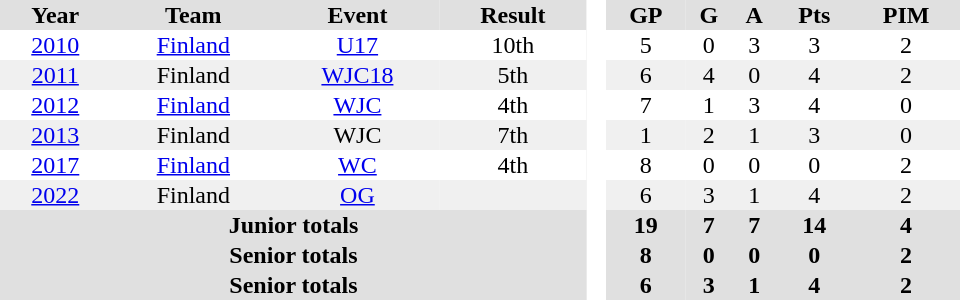<table border="0" cellpadding="1" cellspacing="0" style="text-align:center; width:40em">
<tr ALIGN="center" bgcolor="#e0e0e0">
<th>Year</th>
<th>Team</th>
<th>Event</th>
<th>Result</th>
<th rowspan="99" bgcolor="#ffffff"> </th>
<th>GP</th>
<th>G</th>
<th>A</th>
<th>Pts</th>
<th>PIM</th>
</tr>
<tr>
<td><a href='#'>2010</a></td>
<td><a href='#'>Finland</a></td>
<td><a href='#'>U17</a></td>
<td>10th</td>
<td>5</td>
<td>0</td>
<td>3</td>
<td>3</td>
<td>2</td>
</tr>
<tr bgcolor="#f0f0f0">
<td><a href='#'>2011</a></td>
<td>Finland</td>
<td><a href='#'>WJC18</a></td>
<td>5th</td>
<td>6</td>
<td>4</td>
<td>0</td>
<td>4</td>
<td>2</td>
</tr>
<tr>
<td><a href='#'>2012</a></td>
<td><a href='#'>Finland</a></td>
<td><a href='#'>WJC</a></td>
<td>4th</td>
<td>7</td>
<td>1</td>
<td>3</td>
<td>4</td>
<td>0</td>
</tr>
<tr bgcolor="#f0f0f0">
<td><a href='#'>2013</a></td>
<td>Finland</td>
<td>WJC</td>
<td>7th</td>
<td>1</td>
<td>2</td>
<td>1</td>
<td>3</td>
<td>0</td>
</tr>
<tr>
<td><a href='#'>2017</a></td>
<td><a href='#'>Finland</a></td>
<td><a href='#'>WC</a></td>
<td>4th</td>
<td>8</td>
<td>0</td>
<td>0</td>
<td>0</td>
<td>2</td>
</tr>
<tr bgcolor="#f0f0f0">
<td><a href='#'>2022</a></td>
<td>Finland</td>
<td><a href='#'>OG</a></td>
<td></td>
<td>6</td>
<td>3</td>
<td>1</td>
<td>4</td>
<td>2</td>
</tr>
<tr bgcolor="#e0e0e0">
<th colspan="4">Junior totals</th>
<th>19</th>
<th>7</th>
<th>7</th>
<th>14</th>
<th>4</th>
</tr>
<tr bgcolor="#e0e0e0">
<th colspan="4">Senior totals</th>
<th>8</th>
<th>0</th>
<th>0</th>
<th>0</th>
<th>2</th>
</tr>
<tr bgcolor="#e0e0e0">
<th colspan="4">Senior totals</th>
<th>6</th>
<th>3</th>
<th>1</th>
<th>4</th>
<th>2</th>
</tr>
</table>
